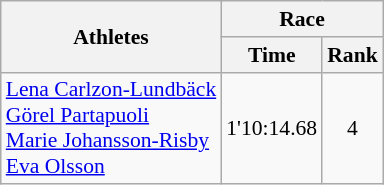<table class="wikitable" border="1" style="font-size:90%">
<tr>
<th rowspan=2>Athletes</th>
<th colspan=2>Race</th>
</tr>
<tr>
<th>Time</th>
<th>Rank</th>
</tr>
<tr>
<td><a href='#'>Lena Carlzon-Lundbäck</a><br><a href='#'>Görel Partapuoli</a><br><a href='#'>Marie Johansson-Risby</a><br><a href='#'>Eva Olsson</a></td>
<td align=center>1'10:14.68</td>
<td align=center>4</td>
</tr>
</table>
